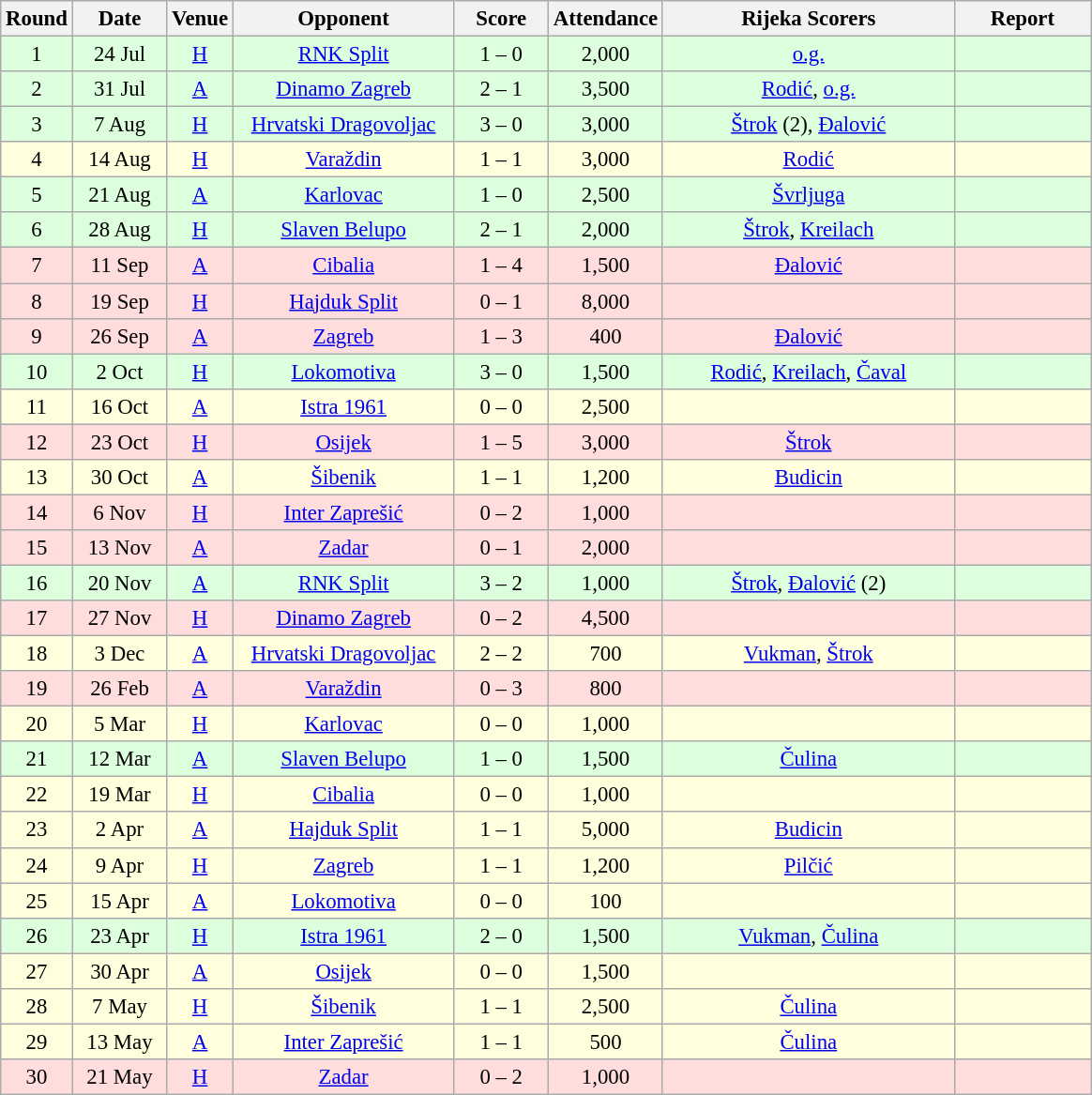<table class="wikitable sortable" style="text-align: center; font-size:95%;">
<tr>
<th width="30">Round</th>
<th width="60">Date</th>
<th width="20">Venue</th>
<th width="150">Opponent</th>
<th width="60">Score</th>
<th width="40">Attendance</th>
<th width="200">Rijeka Scorers</th>
<th width="90" class="unsortable">Report</th>
</tr>
<tr bgcolor="#ddffdd">
<td>1</td>
<td>24 Jul</td>
<td><a href='#'>H</a></td>
<td><a href='#'>RNK Split</a></td>
<td>1 – 0</td>
<td>2,000</td>
<td><a href='#'>o.g.</a></td>
<td></td>
</tr>
<tr bgcolor="#ddffdd">
<td>2</td>
<td>31 Jul</td>
<td><a href='#'>A</a></td>
<td><a href='#'>Dinamo Zagreb</a></td>
<td>2 – 1</td>
<td>3,500</td>
<td><a href='#'>Rodić</a>, <a href='#'>o.g.</a></td>
<td></td>
</tr>
<tr bgcolor="#ddffdd">
<td>3</td>
<td>7 Aug</td>
<td><a href='#'>H</a></td>
<td><a href='#'>Hrvatski Dragovoljac</a></td>
<td>3 – 0</td>
<td>3,000</td>
<td><a href='#'>Štrok</a> (2), <a href='#'>Đalović</a></td>
<td></td>
</tr>
<tr bgcolor="#ffffdd">
<td>4</td>
<td>14 Aug</td>
<td><a href='#'>H</a></td>
<td><a href='#'>Varaždin</a></td>
<td>1 – 1</td>
<td>3,000</td>
<td><a href='#'>Rodić</a></td>
<td></td>
</tr>
<tr bgcolor="#ddffdd">
<td>5</td>
<td>21 Aug</td>
<td><a href='#'>A</a></td>
<td><a href='#'>Karlovac</a></td>
<td>1 – 0</td>
<td>2,500</td>
<td><a href='#'>Švrljuga</a></td>
<td></td>
</tr>
<tr bgcolor="#ddffdd">
<td>6</td>
<td>28 Aug</td>
<td><a href='#'>H</a></td>
<td><a href='#'>Slaven Belupo</a></td>
<td>2 – 1</td>
<td>2,000</td>
<td><a href='#'>Štrok</a>, <a href='#'>Kreilach</a></td>
<td></td>
</tr>
<tr bgcolor="#ffdddd">
<td>7</td>
<td>11 Sep</td>
<td><a href='#'>A</a></td>
<td><a href='#'>Cibalia</a></td>
<td>1 – 4</td>
<td>1,500</td>
<td><a href='#'>Đalović</a></td>
<td></td>
</tr>
<tr bgcolor="#ffdddd">
<td>8</td>
<td>19 Sep</td>
<td><a href='#'>H</a></td>
<td><a href='#'>Hajduk Split</a></td>
<td>0 – 1</td>
<td>8,000</td>
<td></td>
<td></td>
</tr>
<tr bgcolor="#ffdddd">
<td>9</td>
<td>26 Sep</td>
<td><a href='#'>A</a></td>
<td><a href='#'>Zagreb</a></td>
<td>1 – 3</td>
<td>400</td>
<td><a href='#'>Đalović</a></td>
<td></td>
</tr>
<tr bgcolor="#ddffdd">
<td>10</td>
<td>2 Oct</td>
<td><a href='#'>H</a></td>
<td><a href='#'>Lokomotiva</a></td>
<td>3 – 0</td>
<td>1,500</td>
<td><a href='#'>Rodić</a>, <a href='#'>Kreilach</a>, <a href='#'>Čaval</a></td>
<td></td>
</tr>
<tr bgcolor="#ffffdd">
<td>11</td>
<td>16 Oct</td>
<td><a href='#'>A</a></td>
<td><a href='#'>Istra 1961</a></td>
<td>0 – 0</td>
<td>2,500</td>
<td></td>
<td></td>
</tr>
<tr bgcolor="#ffdddd">
<td>12</td>
<td>23 Oct</td>
<td><a href='#'>H</a></td>
<td><a href='#'>Osijek</a></td>
<td>1 – 5</td>
<td>3,000</td>
<td><a href='#'>Štrok</a></td>
<td></td>
</tr>
<tr bgcolor="#ffffdd">
<td>13</td>
<td>30 Oct</td>
<td><a href='#'>A</a></td>
<td><a href='#'>Šibenik</a></td>
<td>1 – 1</td>
<td>1,200</td>
<td><a href='#'>Budicin</a></td>
<td></td>
</tr>
<tr bgcolor="#ffdddd">
<td>14</td>
<td>6 Nov</td>
<td><a href='#'>H</a></td>
<td><a href='#'>Inter Zaprešić</a></td>
<td>0 – 2</td>
<td>1,000</td>
<td></td>
<td></td>
</tr>
<tr bgcolor="#ffdddd">
<td>15</td>
<td>13 Nov</td>
<td><a href='#'>A</a></td>
<td><a href='#'>Zadar</a></td>
<td>0 – 1</td>
<td>2,000</td>
<td></td>
<td></td>
</tr>
<tr bgcolor="#ddffdd">
<td>16</td>
<td>20 Nov</td>
<td><a href='#'>A</a></td>
<td><a href='#'>RNK Split</a></td>
<td>3 – 2</td>
<td>1,000</td>
<td><a href='#'>Štrok</a>, <a href='#'>Đalović</a> (2)</td>
<td></td>
</tr>
<tr bgcolor="#ffdddd">
<td>17</td>
<td>27 Nov</td>
<td><a href='#'>H</a></td>
<td><a href='#'>Dinamo Zagreb</a></td>
<td>0 – 2</td>
<td>4,500</td>
<td></td>
<td></td>
</tr>
<tr bgcolor="#ffffdd">
<td>18</td>
<td>3 Dec</td>
<td><a href='#'>A</a></td>
<td><a href='#'>Hrvatski Dragovoljac</a></td>
<td>2 – 2</td>
<td>700</td>
<td><a href='#'>Vukman</a>, <a href='#'>Štrok</a></td>
<td></td>
</tr>
<tr bgcolor="#ffdddd">
<td>19</td>
<td>26 Feb</td>
<td><a href='#'>A</a></td>
<td><a href='#'>Varaždin</a></td>
<td>0 – 3</td>
<td>800</td>
<td></td>
<td></td>
</tr>
<tr bgcolor="#ffffdd">
<td>20</td>
<td>5 Mar</td>
<td><a href='#'>H</a></td>
<td><a href='#'>Karlovac</a></td>
<td>0 – 0</td>
<td>1,000</td>
<td></td>
<td></td>
</tr>
<tr bgcolor="#ddffdd">
<td>21</td>
<td>12 Mar</td>
<td><a href='#'>A</a></td>
<td><a href='#'>Slaven Belupo</a></td>
<td>1 – 0</td>
<td>1,500</td>
<td><a href='#'>Čulina</a></td>
<td></td>
</tr>
<tr bgcolor="#ffffdd">
<td>22</td>
<td>19 Mar</td>
<td><a href='#'>H</a></td>
<td><a href='#'>Cibalia</a></td>
<td>0 – 0</td>
<td>1,000</td>
<td></td>
<td></td>
</tr>
<tr bgcolor="#ffffdd">
<td>23</td>
<td>2 Apr</td>
<td><a href='#'>A</a></td>
<td><a href='#'>Hajduk Split</a></td>
<td>1 – 1</td>
<td>5,000</td>
<td><a href='#'>Budicin</a></td>
<td></td>
</tr>
<tr bgcolor="#ffffdd">
<td>24</td>
<td>9 Apr</td>
<td><a href='#'>H</a></td>
<td><a href='#'>Zagreb</a></td>
<td>1 – 1</td>
<td>1,200</td>
<td><a href='#'>Pilčić</a></td>
<td></td>
</tr>
<tr bgcolor="#ffffdd">
<td>25</td>
<td>15 Apr</td>
<td><a href='#'>A</a></td>
<td><a href='#'>Lokomotiva</a></td>
<td>0 – 0</td>
<td>100</td>
<td></td>
<td></td>
</tr>
<tr bgcolor="#ddffdd">
<td>26</td>
<td>23 Apr</td>
<td><a href='#'>H</a></td>
<td><a href='#'>Istra 1961</a></td>
<td>2 – 0</td>
<td>1,500</td>
<td><a href='#'>Vukman</a>, <a href='#'>Čulina</a></td>
<td></td>
</tr>
<tr bgcolor="#ffffdd">
<td>27</td>
<td>30 Apr</td>
<td><a href='#'>A</a></td>
<td><a href='#'>Osijek</a></td>
<td>0 – 0</td>
<td>1,500</td>
<td></td>
<td></td>
</tr>
<tr bgcolor="#ffffdd">
<td>28</td>
<td>7 May</td>
<td><a href='#'>H</a></td>
<td><a href='#'>Šibenik</a></td>
<td>1 – 1</td>
<td>2,500</td>
<td><a href='#'>Čulina</a></td>
<td></td>
</tr>
<tr bgcolor="#ffffdd">
<td>29</td>
<td>13 May</td>
<td><a href='#'>A</a></td>
<td><a href='#'>Inter Zaprešić</a></td>
<td>1 – 1</td>
<td>500</td>
<td><a href='#'>Čulina</a></td>
<td></td>
</tr>
<tr bgcolor="#ffdddd">
<td>30</td>
<td>21 May</td>
<td><a href='#'>H</a></td>
<td><a href='#'>Zadar</a></td>
<td>0 – 2</td>
<td>1,000</td>
<td></td>
<td></td>
</tr>
</table>
